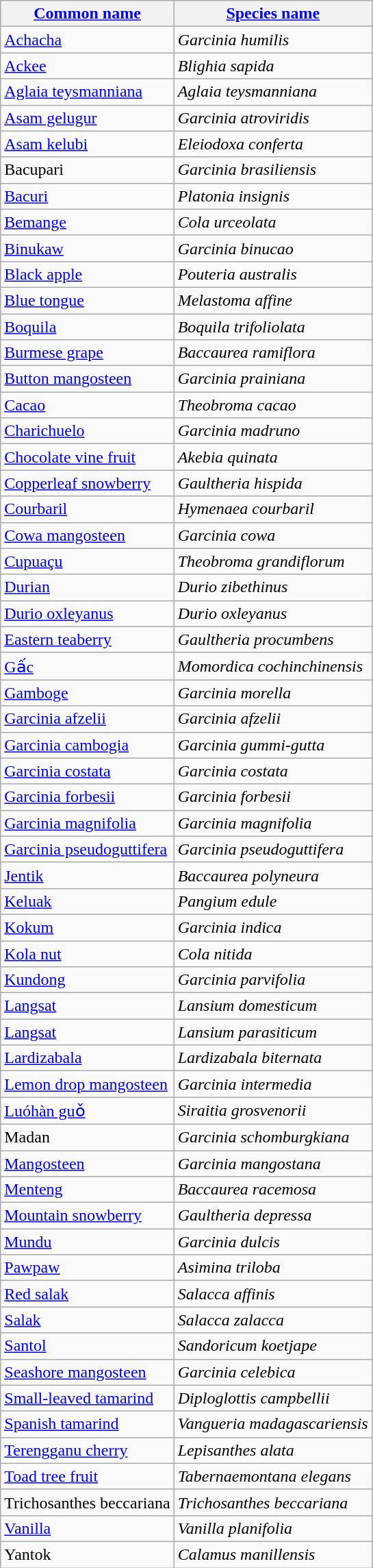<table class="wikitable sortable sticky-header">
<tr>
<th><a href='#'>Common name</a></th>
<th><a href='#'>Species name</a></th>
</tr>
<tr>
<td><a href='#'>Achacha</a></td>
<td><em>Garcinia humilis</em></td>
</tr>
<tr>
<td><a href='#'>Ackee</a></td>
<td><em>Blighia sapida</em></td>
</tr>
<tr>
<td><a href='#'>Aglaia teysmanniana</a></td>
<td><em>Aglaia teysmanniana</em></td>
</tr>
<tr>
<td><a href='#'>Asam gelugur</a></td>
<td><em>Garcinia atroviridis</em></td>
</tr>
<tr>
<td><a href='#'>Asam kelubi</a></td>
<td><em>Eleiodoxa conferta</em></td>
</tr>
<tr>
<td>Bacupari</td>
<td><em>Garcinia brasiliensis</em></td>
</tr>
<tr>
<td><a href='#'>Bacuri</a></td>
<td><em>Platonia insignis</em></td>
</tr>
<tr>
<td><a href='#'>Bemange</a></td>
<td><em>Cola urceolata</em></td>
</tr>
<tr>
<td><a href='#'>Binukaw</a></td>
<td><em>Garcinia binucao</em></td>
</tr>
<tr>
<td><a href='#'>Black apple</a></td>
<td><em>Pouteria australis</em></td>
</tr>
<tr>
<td><a href='#'>Blue tongue</a></td>
<td><em>Melastoma affine</em></td>
</tr>
<tr>
<td><a href='#'>Boquila</a></td>
<td><em>Boquila trifoliolata</em></td>
</tr>
<tr>
<td><a href='#'>Burmese grape</a></td>
<td><em>Baccaurea ramiflora</em></td>
</tr>
<tr>
<td><a href='#'>Button mangosteen</a></td>
<td><em>Garcinia prainiana</em></td>
</tr>
<tr>
<td><a href='#'>Cacao</a></td>
<td><em>Theobroma cacao</em></td>
</tr>
<tr>
<td><a href='#'>Charichuelo</a></td>
<td><em>Garcinia madruno</em></td>
</tr>
<tr>
<td><a href='#'>Chocolate vine fruit</a></td>
<td><em>Akebia quinata</em></td>
</tr>
<tr>
<td><a href='#'>Copperleaf snowberry</a></td>
<td><em>Gaultheria hispida</em></td>
</tr>
<tr>
<td><a href='#'>Courbaril</a></td>
<td><em>Hymenaea courbaril</em></td>
</tr>
<tr>
<td><a href='#'>Cowa mangosteen</a></td>
<td><em>Garcinia cowa</em></td>
</tr>
<tr>
<td><a href='#'>Cupuaçu</a></td>
<td><em>Theobroma grandiflorum</em></td>
</tr>
<tr>
<td><a href='#'>Durian</a></td>
<td><em>Durio zibethinus</em></td>
</tr>
<tr>
<td><a href='#'>Durio oxleyanus</a></td>
<td><em>Durio oxleyanus</em></td>
</tr>
<tr>
<td><a href='#'>Eastern teaberry</a></td>
<td><em>Gaultheria procumbens</em></td>
</tr>
<tr>
<td><a href='#'>Gấc</a></td>
<td><em>Momordica cochinchinensis</em></td>
</tr>
<tr>
<td><a href='#'>Gamboge</a></td>
<td><em>Garcinia morella</em></td>
</tr>
<tr>
<td><a href='#'>Garcinia afzelii</a></td>
<td><em>Garcinia afzelii</em></td>
</tr>
<tr>
<td><a href='#'>Garcinia cambogia</a></td>
<td><em>Garcinia gummi-gutta</em></td>
</tr>
<tr>
<td><a href='#'>Garcinia costata</a></td>
<td><em>Garcinia costata</em></td>
</tr>
<tr>
<td><a href='#'>Garcinia forbesii</a></td>
<td><em>Garcinia forbesii</em></td>
</tr>
<tr>
<td><a href='#'>Garcinia magnifolia</a></td>
<td><em>Garcinia magnifolia</em></td>
</tr>
<tr>
<td><a href='#'>Garcinia pseudoguttifera</a></td>
<td><em>Garcinia pseudoguttifera</em></td>
</tr>
<tr>
<td><a href='#'>Jentik</a></td>
<td><em>Baccaurea polyneura</em></td>
</tr>
<tr>
<td><a href='#'>Keluak</a></td>
<td><em>Pangium edule</em></td>
</tr>
<tr>
<td><a href='#'>Kokum</a></td>
<td><em>Garcinia indica</em></td>
</tr>
<tr>
<td><a href='#'>Kola nut</a></td>
<td><em>Cola nitida</em></td>
</tr>
<tr>
<td><a href='#'>Kundong</a></td>
<td><em>Garcinia parvifolia</em></td>
</tr>
<tr>
<td><a href='#'>Langsat</a></td>
<td><em>Lansium domesticum</em></td>
</tr>
<tr>
<td><a href='#'>Langsat</a></td>
<td><em>Lansium parasiticum</em></td>
</tr>
<tr>
<td><a href='#'>Lardizabala</a></td>
<td><em>Lardizabala biternata</em></td>
</tr>
<tr>
<td><a href='#'>Lemon drop mangosteen</a></td>
<td><em>Garcinia intermedia</em></td>
</tr>
<tr>
<td><a href='#'>Luóhàn guǒ</a></td>
<td><em>Siraitia grosvenorii</em></td>
</tr>
<tr>
<td>Madan</td>
<td><em>Garcinia schomburgkiana</em></td>
</tr>
<tr>
<td><a href='#'>Mangosteen</a></td>
<td><em>Garcinia mangostana</em></td>
</tr>
<tr>
<td><a href='#'>Menteng</a></td>
<td><em>Baccaurea racemosa</em></td>
</tr>
<tr>
<td><a href='#'>Mountain snowberry</a></td>
<td><em>Gaultheria depressa</em></td>
</tr>
<tr>
<td><a href='#'>Mundu</a></td>
<td><em>Garcinia dulcis</em></td>
</tr>
<tr>
<td><a href='#'>Pawpaw</a></td>
<td><em>Asimina triloba</em></td>
</tr>
<tr>
<td><a href='#'>Red salak</a></td>
<td><em>Salacca affinis</em></td>
</tr>
<tr>
<td><a href='#'>Salak</a></td>
<td><em>Salacca zalacca</em></td>
</tr>
<tr>
<td><a href='#'>Santol</a></td>
<td><em>Sandoricum koetjape</em></td>
</tr>
<tr>
<td><a href='#'>Seashore mangosteen</a></td>
<td><em>Garcinia celebica</em></td>
</tr>
<tr>
<td><a href='#'>Small-leaved tamarind</a></td>
<td><em>Diploglottis campbellii</em></td>
</tr>
<tr>
<td><a href='#'>Spanish tamarind</a></td>
<td><em>Vangueria madagascariensis</em></td>
</tr>
<tr>
<td><a href='#'>Terengganu cherry</a></td>
<td><em>Lepisanthes alata</em></td>
</tr>
<tr>
<td><a href='#'>Toad tree fruit</a></td>
<td><em>Tabernaemontana elegans</em></td>
</tr>
<tr>
<td>Trichosanthes beccariana</td>
<td><em>Trichosanthes beccariana</em></td>
</tr>
<tr>
<td><a href='#'>Vanilla</a></td>
<td><em>Vanilla planifolia</em></td>
</tr>
<tr>
<td>Yantok</td>
<td><em>Calamus manillensis</em></td>
</tr>
</table>
